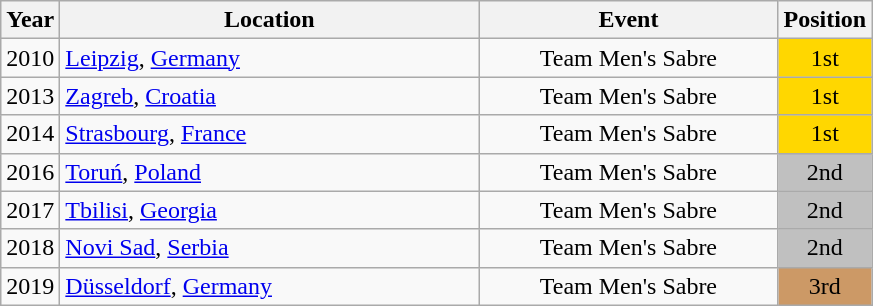<table class="wikitable" style="text-align:center;">
<tr>
<th>Year</th>
<th style="width:17em">Location</th>
<th style="width:12em">Event</th>
<th>Position</th>
</tr>
<tr>
<td>2010</td>
<td rowspan="1" align="left"> <a href='#'>Leipzig</a>, <a href='#'>Germany</a></td>
<td>Team Men's Sabre</td>
<td bgcolor="gold">1st</td>
</tr>
<tr>
<td>2013</td>
<td rowspan="1" align="left"> <a href='#'>Zagreb</a>, <a href='#'>Croatia</a></td>
<td>Team Men's Sabre</td>
<td bgcolor="gold">1st</td>
</tr>
<tr>
<td>2014</td>
<td rowspan="1" align="left"> <a href='#'>Strasbourg</a>, <a href='#'>France</a></td>
<td>Team Men's Sabre</td>
<td bgcolor="gold">1st</td>
</tr>
<tr>
<td>2016</td>
<td rowspan="1" align="left"> <a href='#'>Toruń</a>, <a href='#'>Poland</a></td>
<td>Team Men's Sabre</td>
<td bgcolor="silver">2nd</td>
</tr>
<tr>
<td>2017</td>
<td rowspan="1" align="left"> <a href='#'>Tbilisi</a>, <a href='#'>Georgia</a></td>
<td>Team Men's Sabre</td>
<td bgcolor="silver">2nd</td>
</tr>
<tr>
<td>2018</td>
<td rowspan="1" align="left"> <a href='#'>Novi Sad</a>, <a href='#'>Serbia</a></td>
<td>Team Men's Sabre</td>
<td bgcolor="silver">2nd</td>
</tr>
<tr>
<td>2019</td>
<td rowspan="1" align="left"> <a href='#'>Düsseldorf</a>, <a href='#'>Germany</a></td>
<td>Team Men's Sabre</td>
<td bgcolor=CC9966>3rd</td>
</tr>
</table>
